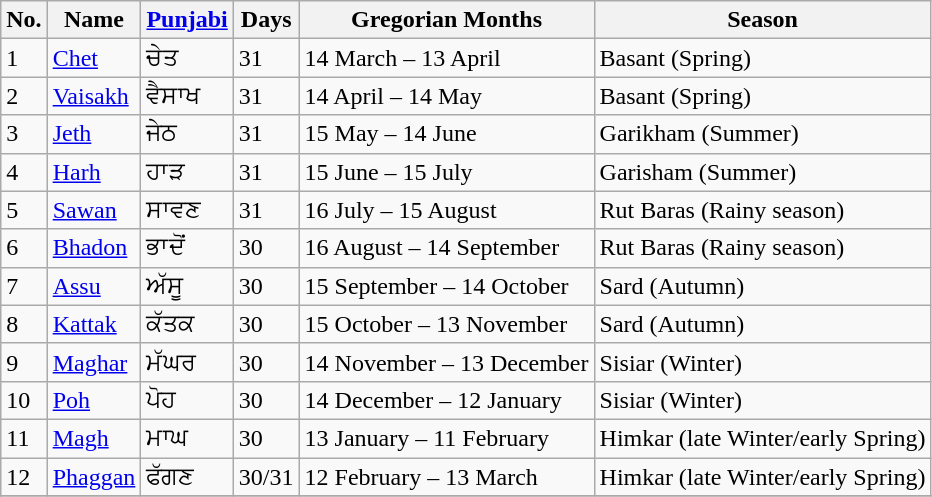<table class="wikitable">
<tr>
<th>No.</th>
<th>Name</th>
<th><a href='#'>Punjabi</a></th>
<th>Days</th>
<th>Gregorian Months</th>
<th>Season</th>
</tr>
<tr>
<td>1</td>
<td><a href='#'>Chet</a></td>
<td>ਚੇਤ</td>
<td>31</td>
<td>14 March – 13 April</td>
<td>Basant (Spring)</td>
</tr>
<tr>
<td>2</td>
<td><a href='#'>Vaisakh</a></td>
<td>ਵੈਸਾਖ</td>
<td>31</td>
<td>14 April – 14 May</td>
<td>Basant (Spring)</td>
</tr>
<tr>
<td>3</td>
<td><a href='#'>Jeth</a></td>
<td>ਜੇਠ</td>
<td>31</td>
<td>15 May – 14 June</td>
<td>Garikham (Summer)</td>
</tr>
<tr>
<td>4</td>
<td><a href='#'>Harh</a></td>
<td>ਹਾੜ</td>
<td>31</td>
<td>15 June – 15 July</td>
<td>Garisham (Summer)</td>
</tr>
<tr>
<td>5</td>
<td><a href='#'>Sawan</a></td>
<td>ਸਾਵਣ</td>
<td>31</td>
<td>16 July – 15 August</td>
<td>Rut Baras (Rainy season)</td>
</tr>
<tr>
<td>6</td>
<td><a href='#'>Bhadon</a></td>
<td>ਭਾਦੋਂ</td>
<td>30</td>
<td>16 August – 14 September</td>
<td>Rut Baras (Rainy season)</td>
</tr>
<tr>
<td>7</td>
<td><a href='#'>Assu</a></td>
<td>ਅੱਸੂ</td>
<td>30</td>
<td>15 September – 14 October</td>
<td>Sard (Autumn)</td>
</tr>
<tr>
<td>8</td>
<td><a href='#'>Kattak</a></td>
<td>ਕੱਤਕ</td>
<td>30</td>
<td>15 October – 13 November</td>
<td>Sard (Autumn)</td>
</tr>
<tr>
<td>9</td>
<td><a href='#'>Maghar</a></td>
<td>ਮੱਘਰ</td>
<td>30</td>
<td>14 November – 13 December</td>
<td>Sisiar (Winter)</td>
</tr>
<tr>
<td>10</td>
<td><a href='#'>Poh</a></td>
<td>ਪੋਹ</td>
<td>30</td>
<td>14 December – 12 January</td>
<td>Sisiar (Winter)</td>
</tr>
<tr>
<td>11</td>
<td><a href='#'>Magh</a></td>
<td>ਮਾਘ</td>
<td>30</td>
<td>13 January – 11 February</td>
<td>Himkar (late Winter/early Spring)</td>
</tr>
<tr>
<td>12</td>
<td><a href='#'>Phaggan</a></td>
<td>ਫੱਗਣ</td>
<td>30/31</td>
<td>12 February – 13 March</td>
<td>Himkar (late Winter/early Spring)</td>
</tr>
<tr>
</tr>
</table>
